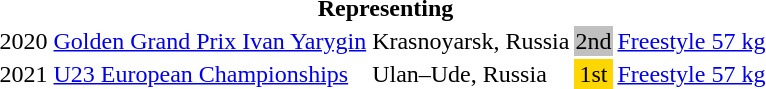<table>
<tr>
<th colspan="6">Representing </th>
</tr>
<tr>
<td>2020</td>
<td><a href='#'>Golden Grand Prix Ivan Yarygin</a></td>
<td>Krasnoyarsk, Russia</td>
<td align="center" bgcolor="silver">2nd</td>
<td><a href='#'>Freestyle 57 kg</a></td>
<td></td>
</tr>
<tr>
<td>2021</td>
<td><a href='#'>U23 European Championships</a></td>
<td>Ulan–Ude, Russia</td>
<td align="center" bgcolor="gold">1st</td>
<td><a href='#'>Freestyle 57 kg</a></td>
<td></td>
</tr>
</table>
